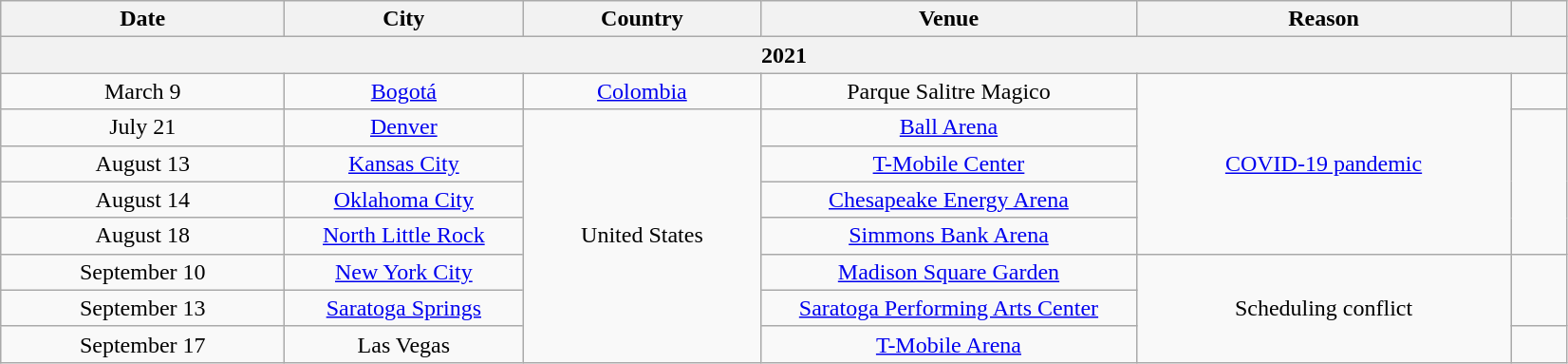<table class="wikitable plainrowheaders" style="text-align:center;">
<tr>
<th scope="col" style="width:12em;">Date</th>
<th scope="col" style="width:10em;">City</th>
<th scope="col" style="width:10em;">Country</th>
<th scope="col" style="width:16em;">Venue</th>
<th scope="col" style="width:16em;">Reason</th>
<th scope="col" style="width:2em;"></th>
</tr>
<tr>
<th colspan="6"><strong>2021</strong></th>
</tr>
<tr>
<td>March 9</td>
<td><a href='#'>Bogotá</a></td>
<td><a href='#'>Colombia</a></td>
<td>Parque Salitre Magico</td>
<td rowspan="5"><a href='#'>COVID-19 pandemic</a></td>
<td><br></td>
</tr>
<tr>
<td>July 21</td>
<td><a href='#'>Denver</a></td>
<td rowspan="7">United States</td>
<td><a href='#'>Ball Arena</a></td>
<td rowspan="4"></td>
</tr>
<tr>
<td>August 13</td>
<td><a href='#'>Kansas City</a></td>
<td><a href='#'>T-Mobile Center</a></td>
</tr>
<tr>
<td>August 14</td>
<td><a href='#'>Oklahoma City</a></td>
<td><a href='#'>Chesapeake Energy Arena</a></td>
</tr>
<tr>
<td>August 18</td>
<td><a href='#'>North Little Rock</a></td>
<td><a href='#'>Simmons Bank Arena</a></td>
</tr>
<tr>
<td>September 10</td>
<td><a href='#'>New York City</a></td>
<td><a href='#'>Madison Square Garden</a></td>
<td rowspan="3">Scheduling conflict</td>
<td rowspan="2"></td>
</tr>
<tr>
<td>September 13</td>
<td><a href='#'>Saratoga Springs</a></td>
<td><a href='#'>Saratoga Performing Arts Center</a></td>
</tr>
<tr>
<td>September 17</td>
<td>Las Vegas</td>
<td><a href='#'>T-Mobile Arena</a></td>
<td></td>
</tr>
</table>
